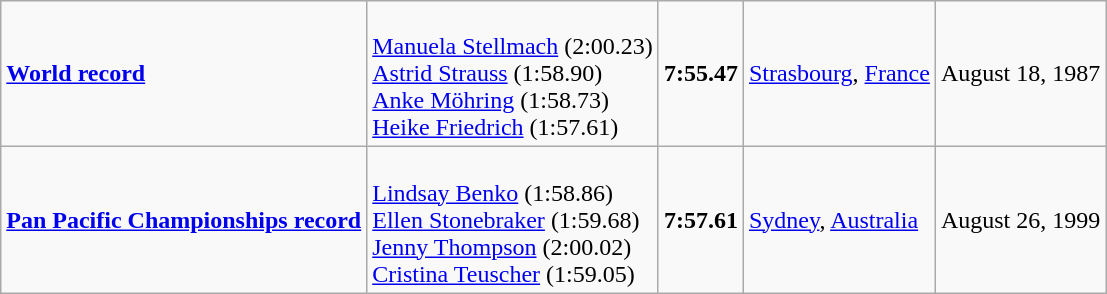<table class="wikitable">
<tr>
<td><strong><a href='#'>World record</a></strong></td>
<td><br><a href='#'>Manuela Stellmach</a> (2:00.23)<br><a href='#'>Astrid Strauss</a> (1:58.90)<br><a href='#'>Anke Möhring</a> (1:58.73)<br><a href='#'>Heike Friedrich</a> (1:57.61)</td>
<td><strong>7:55.47</strong></td>
<td><a href='#'>Strasbourg</a>, <a href='#'>France</a></td>
<td>August 18, 1987</td>
</tr>
<tr>
<td><strong><a href='#'>Pan Pacific Championships record</a></strong></td>
<td><br><a href='#'>Lindsay Benko</a> (1:58.86)<br><a href='#'>Ellen Stonebraker</a> (1:59.68)<br><a href='#'>Jenny Thompson</a> (2:00.02)<br><a href='#'>Cristina Teuscher</a> (1:59.05)</td>
<td><strong>7:57.61</strong></td>
<td><a href='#'>Sydney</a>, <a href='#'>Australia</a></td>
<td>August 26, 1999</td>
</tr>
</table>
